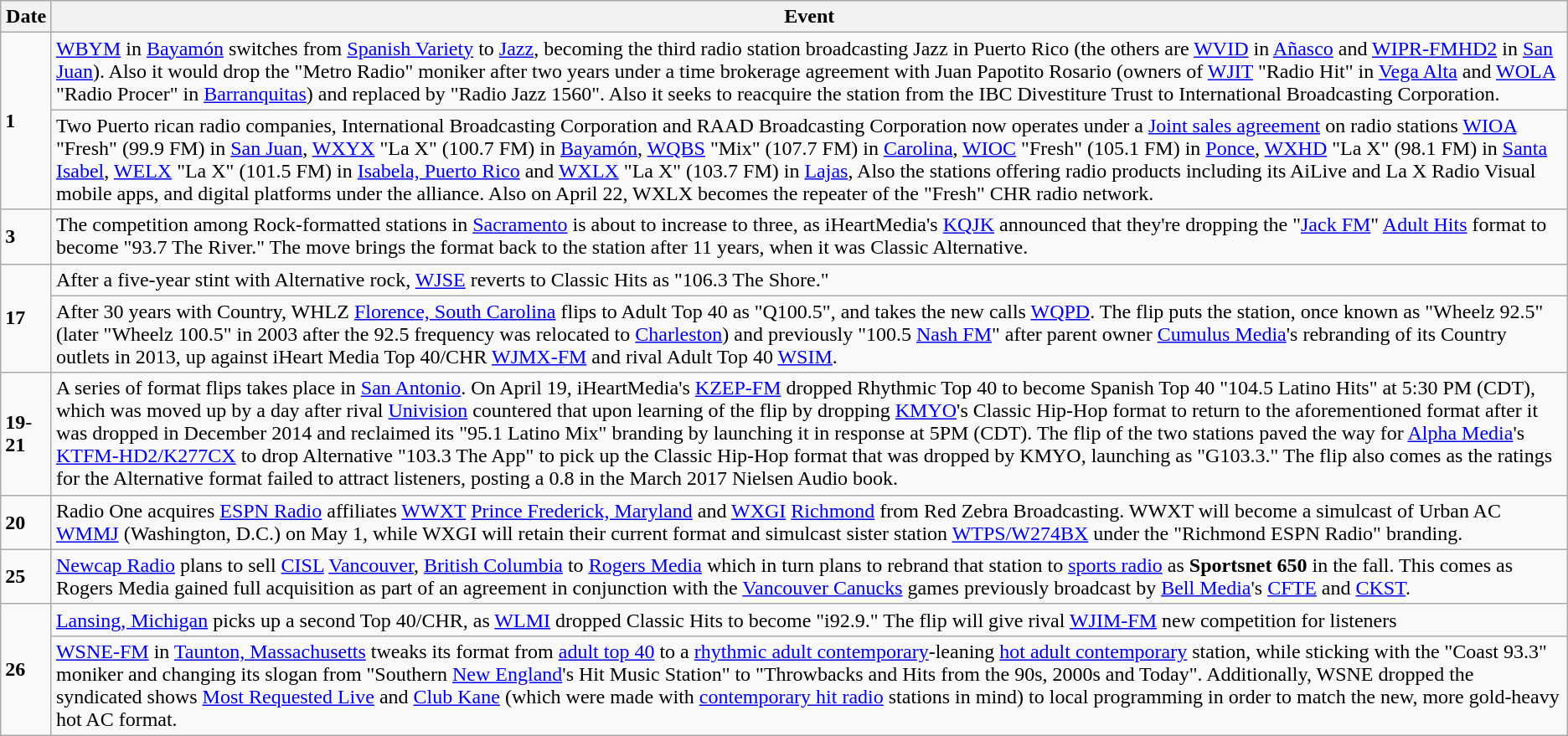<table class="wikitable">
<tr>
<th>Date</th>
<th>Event</th>
</tr>
<tr>
<td rowspan=2><strong>1</strong></td>
<td><a href='#'>WBYM</a> in <a href='#'>Bayamón</a> switches from <a href='#'>Spanish Variety</a> to <a href='#'>Jazz</a>, becoming the third radio station broadcasting Jazz in Puerto Rico (the others are <a href='#'>WVID</a> in <a href='#'>Añasco</a> and <a href='#'>WIPR-FMHD2</a> in <a href='#'>San Juan</a>). Also it would drop the "Metro Radio" moniker after two years under a time brokerage agreement with Juan Papotito Rosario (owners of <a href='#'>WJIT</a> "Radio Hit" in <a href='#'>Vega Alta</a> and <a href='#'>WOLA</a> "Radio Procer" in <a href='#'>Barranquitas</a>) and replaced by "Radio Jazz 1560". Also it seeks to reacquire the station from the IBC Divestiture Trust to International Broadcasting Corporation.</td>
</tr>
<tr>
<td>Two Puerto rican radio companies, International Broadcasting Corporation and RAAD Broadcasting Corporation now operates under a <a href='#'>Joint sales agreement</a> on radio stations <a href='#'>WIOA</a> "Fresh" (99.9 FM) in <a href='#'>San Juan</a>, <a href='#'>WXYX</a> "La X" (100.7 FM) in <a href='#'>Bayamón</a>, <a href='#'>WQBS</a> "Mix" (107.7 FM) in <a href='#'>Carolina</a>, <a href='#'>WIOC</a> "Fresh" (105.1 FM) in <a href='#'>Ponce</a>, <a href='#'>WXHD</a> "La X" (98.1 FM) in <a href='#'>Santa Isabel</a>, <a href='#'>WELX</a> "La X" (101.5 FM) in <a href='#'>Isabela, Puerto Rico</a> and <a href='#'>WXLX</a> "La X" (103.7 FM) in <a href='#'>Lajas</a>, Also the stations offering radio products including its AiLive and La X Radio Visual mobile apps, and digital platforms under the alliance. Also on April 22, WXLX becomes the repeater of the "Fresh" CHR radio network.</td>
</tr>
<tr>
<td><strong>3</strong></td>
<td>The competition among Rock-formatted stations in <a href='#'>Sacramento</a> is about to increase to three, as iHeartMedia's <a href='#'>KQJK</a> announced that they're dropping the "<a href='#'>Jack FM</a>" <a href='#'>Adult Hits</a> format to become "93.7 The River." The move brings the format back to the station after 11 years, when it was Classic Alternative.</td>
</tr>
<tr>
<td rowspan=2><strong>17</strong></td>
<td>After a five-year stint with Alternative rock, <a href='#'>WJSE</a> reverts to Classic Hits as "106.3 The Shore."</td>
</tr>
<tr>
<td>After 30 years with Country, WHLZ <a href='#'>Florence, South Carolina</a> flips to Adult Top 40 as "Q100.5", and takes the new calls <a href='#'>WQPD</a>. The flip puts the station, once known as "Wheelz 92.5" (later "Wheelz 100.5" in 2003 after the 92.5 frequency was relocated to <a href='#'>Charleston</a>) and previously "100.5 <a href='#'>Nash FM</a>" after parent owner <a href='#'>Cumulus Media</a>'s rebranding of its Country outlets in 2013, up against iHeart Media Top 40/CHR <a href='#'>WJMX-FM</a> and rival Adult Top 40 <a href='#'>WSIM</a>.</td>
</tr>
<tr>
<td><strong>19</strong>-<strong>21</strong></td>
<td>A series of format flips takes place in <a href='#'>San Antonio</a>. On April 19, iHeartMedia's <a href='#'>KZEP-FM</a> dropped Rhythmic Top 40 to become Spanish Top 40 "104.5 Latino Hits" at 5:30 PM (CDT), which was moved up by a day after rival <a href='#'>Univision</a> countered that upon learning of the flip by dropping <a href='#'>KMYO</a>'s Classic Hip-Hop format to return to the aforementioned format after it was dropped in December 2014 and reclaimed its "95.1 Latino Mix" branding by launching it in response at 5PM (CDT). The flip of the two stations paved the way for <a href='#'>Alpha Media</a>'s <a href='#'>KTFM-HD2/K277CX</a> to drop Alternative "103.3 The App" to pick up the Classic Hip-Hop format that was dropped by KMYO, launching as "G103.3." The flip also comes as the ratings for the Alternative format failed to attract listeners, posting a 0.8 in the March 2017 Nielsen Audio book.</td>
</tr>
<tr>
<td><strong>20</strong></td>
<td>Radio One acquires <a href='#'>ESPN Radio</a> affiliates <a href='#'>WWXT</a> <a href='#'>Prince Frederick, Maryland</a> and <a href='#'>WXGI</a> <a href='#'>Richmond</a> from Red Zebra Broadcasting. WWXT will become a simulcast of Urban AC <a href='#'>WMMJ</a> (Washington, D.C.) on May 1, while WXGI will retain their current format and simulcast sister station <a href='#'>WTPS/W274BX</a> under the "Richmond ESPN Radio" branding.</td>
</tr>
<tr>
<td><strong>25</strong></td>
<td><a href='#'>Newcap Radio</a> plans to sell <a href='#'>CISL</a> <a href='#'>Vancouver</a>, <a href='#'>British Columbia</a> to <a href='#'>Rogers Media</a> which in turn plans to rebrand that station to <a href='#'>sports radio</a> as <strong>Sportsnet 650</strong> in the fall. This comes as Rogers Media gained full acquisition as part of an agreement in conjunction with the <a href='#'>Vancouver Canucks</a> games previously broadcast by <a href='#'>Bell Media</a>'s <a href='#'>CFTE</a> and <a href='#'>CKST</a>.</td>
</tr>
<tr>
<td rowspan=2><strong>26</strong></td>
<td><a href='#'>Lansing, Michigan</a> picks up a second Top 40/CHR, as <a href='#'>WLMI</a> dropped Classic Hits to become "i92.9." The flip will give rival <a href='#'>WJIM-FM</a> new competition for listeners</td>
</tr>
<tr>
<td><a href='#'>WSNE-FM</a> in <a href='#'>Taunton, Massachusetts</a> tweaks its format from <a href='#'>adult top 40</a> to a <a href='#'>rhythmic adult contemporary</a>-leaning <a href='#'>hot adult contemporary</a> station, while sticking with the "Coast 93.3" moniker and changing its slogan from "Southern <a href='#'>New England</a>'s Hit Music Station" to "Throwbacks and Hits from the 90s, 2000s and Today". Additionally, WSNE dropped the syndicated shows <a href='#'>Most Requested Live</a> and <a href='#'>Club Kane</a> (which were made with <a href='#'>contemporary hit radio</a> stations in mind) to local programming in order to match the new, more gold-heavy hot AC format.</td>
</tr>
</table>
